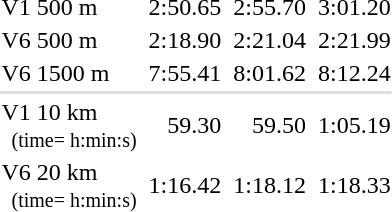<table>
<tr>
<td>V1 500 m</td>
<td></td>
<td align=right>2:50.65</td>
<td></td>
<td align=right>2:55.70</td>
<td></td>
<td align=right>3:01.20</td>
</tr>
<tr>
<td>V6 500 m</td>
<td></td>
<td align=right>2:18.90</td>
<td></td>
<td align=right>2:21.04</td>
<td></td>
<td align=right>2:21.99</td>
</tr>
<tr>
<td>V6 1500 m</td>
<td></td>
<td align=right>7:55.41</td>
<td></td>
<td align=right>8:01.62</td>
<td></td>
<td align=right>8:12.24</td>
</tr>
<tr bgcolor=#DDDDDD>
<td colspan=7></td>
</tr>
<tr>
<td>V1 10 km<br><small>  (time= h:min:s)</small></td>
<td></td>
<td align=right>59.30</td>
<td></td>
<td align=right>59.50</td>
<td></td>
<td align=right>1:05.19</td>
</tr>
<tr>
<td>V6 20 km<br><small>  (time= h:min:s)</small></td>
<td></td>
<td align=right>1:16.42</td>
<td></td>
<td align=right>1:18.12</td>
<td></td>
<td align=right>1:18.33</td>
</tr>
</table>
